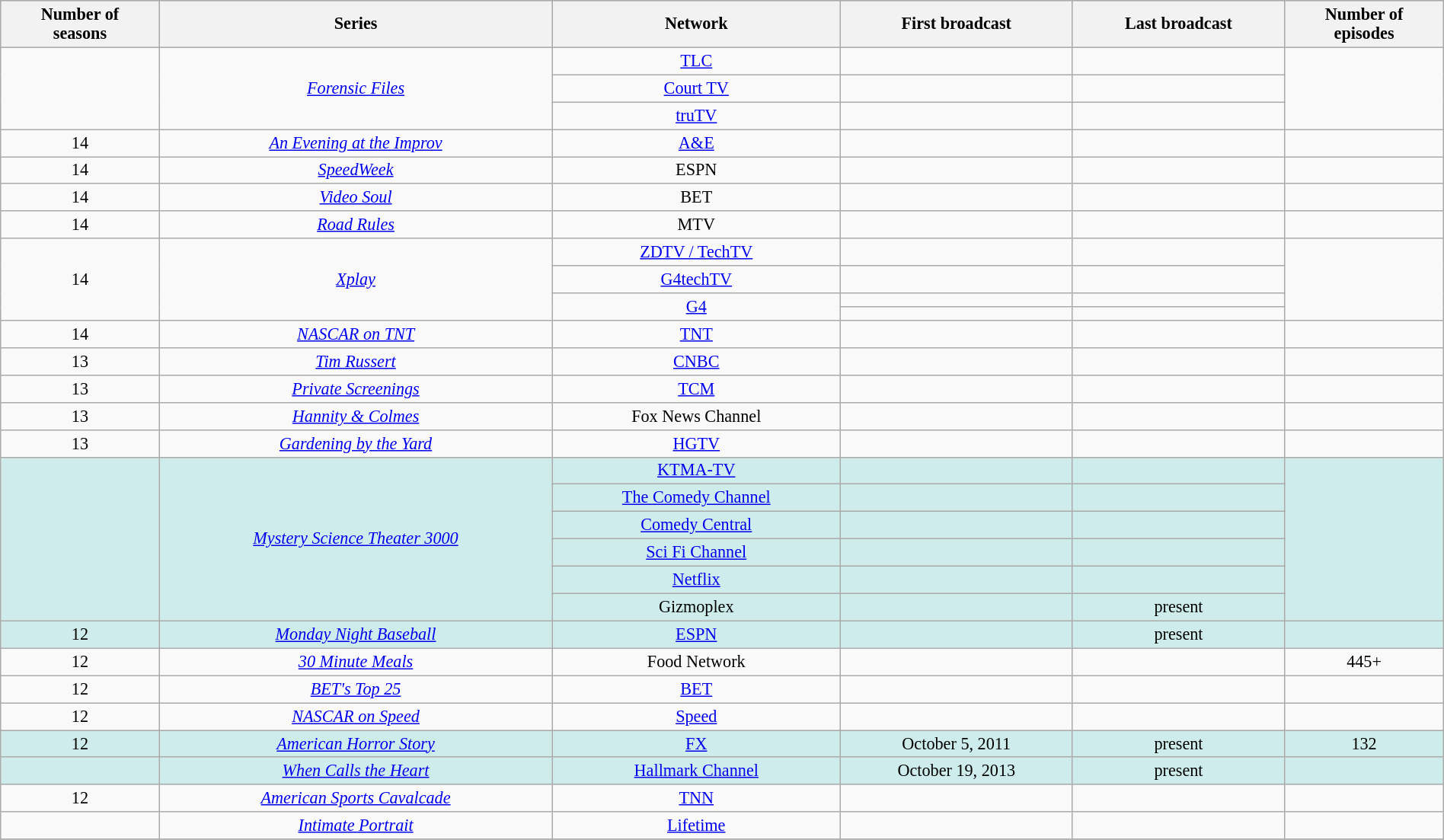<table class="wikitable sortable" style="font-size:92.5%; text-align:center;" width="100%">
<tr bgcolor="#CCCCCC">
<th>Number of<br>seasons</th>
<th>Series</th>
<th>Network</th>
<th>First broadcast</th>
<th>Last broadcast</th>
<th>Number of<br>episodes</th>
</tr>
<tr>
<td rowspan="3"></td>
<td rowspan="3"><em><a href='#'>Forensic Files</a></em></td>
<td><a href='#'>TLC</a></td>
<td></td>
<td></td>
<td rowspan="3"></td>
</tr>
<tr>
<td><a href='#'>Court TV</a></td>
<td></td>
<td></td>
</tr>
<tr>
<td><a href='#'>truTV</a></td>
<td></td>
<td></td>
</tr>
<tr>
<td>14</td>
<td><em><a href='#'>An Evening at the Improv</a></em></td>
<td><a href='#'>A&E</a></td>
<td></td>
<td></td>
<td></td>
</tr>
<tr>
<td>14</td>
<td><em><a href='#'>SpeedWeek</a></em></td>
<td>ESPN</td>
<td></td>
<td></td>
<td></td>
</tr>
<tr>
<td>14</td>
<td><em><a href='#'>Video Soul</a></em></td>
<td>BET</td>
<td></td>
<td></td>
<td></td>
</tr>
<tr>
<td>14</td>
<td><em><a href='#'>Road Rules</a></em></td>
<td>MTV</td>
<td></td>
<td></td>
<td></td>
</tr>
<tr>
<td rowspan="4">14</td>
<td rowspan="4"><em><a href='#'>Xplay</a></em></td>
<td><a href='#'>ZDTV / TechTV</a></td>
<td></td>
<td></td>
<td rowspan="4"></td>
</tr>
<tr>
<td><a href='#'>G4techTV</a></td>
<td></td>
<td></td>
</tr>
<tr>
<td rowspan="2"><a href='#'>G4</a></td>
<td></td>
<td></td>
</tr>
<tr>
<td></td>
<td></td>
</tr>
<tr>
<td>14</td>
<td><em><a href='#'>NASCAR on TNT</a></em></td>
<td><a href='#'>TNT</a></td>
<td></td>
<td></td>
<td></td>
</tr>
<tr>
<td>13</td>
<td><em><a href='#'>Tim Russert</a></em></td>
<td><a href='#'>CNBC</a></td>
<td></td>
<td></td>
<td></td>
</tr>
<tr>
<td>13</td>
<td><em><a href='#'>Private Screenings</a></em></td>
<td><a href='#'>TCM</a></td>
<td></td>
<td></td>
<td></td>
</tr>
<tr>
<td>13</td>
<td><em><a href='#'>Hannity & Colmes</a></em></td>
<td>Fox News Channel</td>
<td></td>
<td></td>
<td></td>
</tr>
<tr>
<td>13</td>
<td><em><a href='#'>Gardening by the Yard</a></em></td>
<td><a href='#'>HGTV</a></td>
<td></td>
<td></td>
<td></td>
</tr>
<tr bgcolor=#CFECEC>
<td rowspan="6"></td>
<td rowspan="6"><em><a href='#'>Mystery Science Theater 3000</a></em></td>
<td><a href='#'>KTMA-TV</a></td>
<td></td>
<td></td>
<td rowspan="6"></td>
</tr>
<tr bgcolor=#CFECEC>
<td><a href='#'>The Comedy Channel</a></td>
<td></td>
<td></td>
</tr>
<tr bgcolor=#CFECEC>
<td><a href='#'>Comedy Central</a></td>
<td></td>
<td></td>
</tr>
<tr bgcolor=#CFECEC>
<td><a href='#'>Sci Fi Channel</a></td>
<td></td>
<td></td>
</tr>
<tr bgcolor=#CFECEC>
<td><a href='#'>Netflix</a></td>
<td></td>
<td></td>
</tr>
<tr bgcolor=#CFECEC>
<td>Gizmoplex</td>
<td></td>
<td>present</td>
</tr>
<tr bgcolor=#CFECEC>
<td>12</td>
<td><em><a href='#'>Monday Night Baseball</a></em></td>
<td><a href='#'>ESPN</a></td>
<td></td>
<td>present</td>
<td></td>
</tr>
<tr>
<td>12</td>
<td><em><a href='#'>30 Minute Meals</a></em></td>
<td>Food Network</td>
<td></td>
<td></td>
<td>445+</td>
</tr>
<tr>
<td>12</td>
<td><em><a href='#'>BET's Top 25</a></em></td>
<td><a href='#'>BET</a></td>
<td></td>
<td></td>
<td></td>
</tr>
<tr>
<td>12</td>
<td><em><a href='#'>NASCAR on Speed</a></em></td>
<td><a href='#'>Speed</a></td>
<td></td>
<td></td>
<td></td>
</tr>
<tr bgcolor=#CFECEC>
<td>12</td>
<td><em><a href='#'>American Horror Story</a></em></td>
<td><a href='#'>FX</a></td>
<td>October 5, 2011</td>
<td>present</td>
<td>132</td>
</tr>
<tr bgcolor=#CFECEC>
<td></td>
<td><em><a href='#'>When Calls the Heart</a></em></td>
<td><a href='#'>Hallmark Channel</a></td>
<td>October 19, 2013</td>
<td>present</td>
<td></td>
</tr>
<tr>
<td>12</td>
<td><em><a href='#'>American Sports Cavalcade</a></em></td>
<td><a href='#'>TNN</a></td>
<td></td>
<td></td>
<td></td>
</tr>
<tr>
<td></td>
<td><em><a href='#'>Intimate Portrait</a></em></td>
<td><a href='#'>Lifetime</a></td>
<td></td>
<td></td>
<td></td>
</tr>
<tr>
</tr>
</table>
